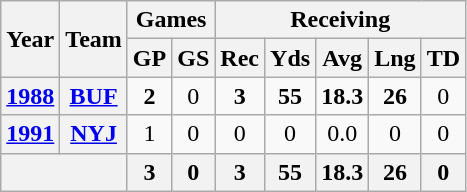<table class="wikitable" style="text-align:center">
<tr>
<th rowspan="2">Year</th>
<th rowspan="2">Team</th>
<th colspan="2">Games</th>
<th colspan="5">Receiving</th>
</tr>
<tr>
<th>GP</th>
<th>GS</th>
<th>Rec</th>
<th>Yds</th>
<th>Avg</th>
<th>Lng</th>
<th>TD</th>
</tr>
<tr>
<th><a href='#'>1988</a></th>
<th><a href='#'>BUF</a></th>
<td><strong>2</strong></td>
<td>0</td>
<td><strong>3</strong></td>
<td><strong>55</strong></td>
<td><strong>18.3</strong></td>
<td><strong>26</strong></td>
<td>0</td>
</tr>
<tr>
<th><a href='#'>1991</a></th>
<th><a href='#'>NYJ</a></th>
<td>1</td>
<td>0</td>
<td>0</td>
<td>0</td>
<td>0.0</td>
<td>0</td>
<td>0</td>
</tr>
<tr>
<th colspan="2"></th>
<th>3</th>
<th>0</th>
<th>3</th>
<th>55</th>
<th>18.3</th>
<th>26</th>
<th>0</th>
</tr>
</table>
